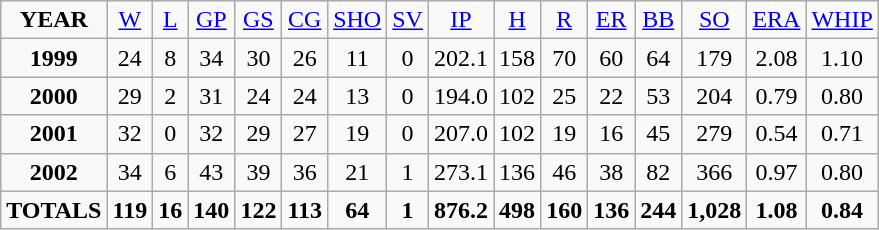<table class="wikitable" style="text-align:center;">
<tr>
<td><strong>YEAR</strong></td>
<td><a href='#'>W</a></td>
<td><a href='#'>L</a></td>
<td><a href='#'>GP</a></td>
<td><a href='#'>GS</a></td>
<td><a href='#'>CG</a></td>
<td><a href='#'>SHO</a></td>
<td><a href='#'>SV</a></td>
<td><a href='#'>IP</a></td>
<td><a href='#'>H</a></td>
<td><a href='#'>R</a></td>
<td><a href='#'>ER</a></td>
<td><a href='#'>BB</a></td>
<td><a href='#'>SO</a></td>
<td><a href='#'>ERA</a></td>
<td><a href='#'>WHIP</a></td>
</tr>
<tr>
<td><strong>1999</strong></td>
<td>24</td>
<td>8</td>
<td>34</td>
<td>30</td>
<td>26</td>
<td>11</td>
<td>0</td>
<td>202.1</td>
<td>158</td>
<td>70</td>
<td>60</td>
<td>64</td>
<td>179</td>
<td>2.08</td>
<td>1.10</td>
</tr>
<tr>
<td><strong>2000</strong></td>
<td>29</td>
<td>2</td>
<td>31</td>
<td>24</td>
<td>24</td>
<td>13</td>
<td>0</td>
<td>194.0</td>
<td>102</td>
<td>25</td>
<td>22</td>
<td>53</td>
<td>204</td>
<td>0.79</td>
<td>0.80</td>
</tr>
<tr>
<td><strong>2001</strong></td>
<td>32</td>
<td>0</td>
<td>32</td>
<td>29</td>
<td>27</td>
<td>19</td>
<td>0</td>
<td>207.0</td>
<td>102</td>
<td>19</td>
<td>16</td>
<td>45</td>
<td>279</td>
<td>0.54</td>
<td>0.71</td>
</tr>
<tr>
<td><strong>2002</strong></td>
<td>34</td>
<td>6</td>
<td>43</td>
<td>39</td>
<td>36</td>
<td>21</td>
<td>1</td>
<td>273.1</td>
<td>136</td>
<td>46</td>
<td>38</td>
<td>82</td>
<td>366</td>
<td>0.97</td>
<td>0.80</td>
</tr>
<tr>
<td><strong>TOTALS</strong></td>
<td><strong>119</strong></td>
<td><strong>16</strong></td>
<td><strong>140</strong></td>
<td><strong>122</strong></td>
<td><strong>113</strong></td>
<td><strong>64</strong></td>
<td><strong>1</strong></td>
<td><strong>876.2</strong></td>
<td><strong>498</strong></td>
<td><strong>160</strong></td>
<td><strong>136</strong></td>
<td><strong>244</strong></td>
<td><strong>1,028</strong></td>
<td><strong>1.08</strong></td>
<td><strong>0.84</strong></td>
</tr>
</table>
